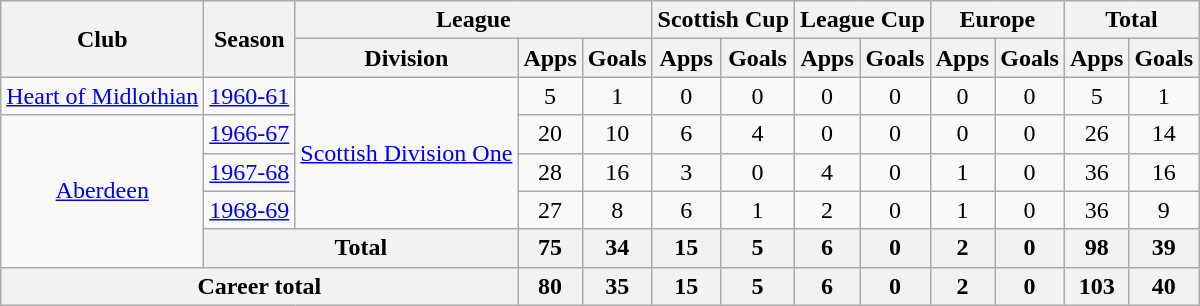<table class="wikitable" style="text-align:center">
<tr>
<th rowspan="2">Club</th>
<th rowspan="2">Season</th>
<th colspan="3">League</th>
<th colspan="2">Scottish Cup</th>
<th colspan="2">League Cup</th>
<th colspan="2">Europe</th>
<th colspan="2">Total</th>
</tr>
<tr>
<th>Division</th>
<th>Apps</th>
<th>Goals</th>
<th>Apps</th>
<th>Goals</th>
<th>Apps</th>
<th>Goals</th>
<th>Apps</th>
<th>Goals</th>
<th>Apps</th>
<th>Goals</th>
</tr>
<tr>
<td><a href='#'>Heart of Midlothian</a></td>
<td><a href='#'>1960-61</a></td>
<td rowspan="4"><a href='#'>Scottish Division One</a></td>
<td>5</td>
<td>1</td>
<td>0</td>
<td>0</td>
<td>0</td>
<td>0</td>
<td>0</td>
<td>0</td>
<td>5</td>
<td>1</td>
</tr>
<tr>
<td rowspan="4"><a href='#'>Aberdeen</a></td>
<td><a href='#'>1966-67</a></td>
<td>20</td>
<td>10</td>
<td>6</td>
<td>4</td>
<td>0</td>
<td>0</td>
<td>0</td>
<td>0</td>
<td>26</td>
<td>14</td>
</tr>
<tr>
<td><a href='#'>1967-68</a></td>
<td>28</td>
<td>16</td>
<td>3</td>
<td>0</td>
<td>4</td>
<td>0</td>
<td>1</td>
<td>0</td>
<td>36</td>
<td>16</td>
</tr>
<tr>
<td><a href='#'>1968-69</a></td>
<td>27</td>
<td>8</td>
<td>6</td>
<td>1</td>
<td>2</td>
<td>0</td>
<td>1</td>
<td>0</td>
<td>36</td>
<td>9</td>
</tr>
<tr>
<th colspan="2">Total</th>
<th>75</th>
<th>34</th>
<th>15</th>
<th>5</th>
<th>6</th>
<th>0</th>
<th>2</th>
<th>0</th>
<th>98</th>
<th>39</th>
</tr>
<tr>
<th colspan="3">Career total</th>
<th>80</th>
<th>35</th>
<th>15</th>
<th>5</th>
<th>6</th>
<th>0</th>
<th>2</th>
<th>0</th>
<th>103</th>
<th>40</th>
</tr>
</table>
